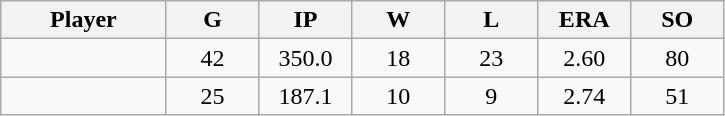<table class="wikitable sortable">
<tr>
<th bgcolor="#DDDDFF" width="16%">Player</th>
<th bgcolor="#DDDDFF" width="9%">G</th>
<th bgcolor="#DDDDFF" width="9%">IP</th>
<th bgcolor="#DDDDFF" width="9%">W</th>
<th bgcolor="#DDDDFF" width="9%">L</th>
<th bgcolor="#DDDDFF" width="9%">ERA</th>
<th bgcolor="#DDDDFF" width="9%">SO</th>
</tr>
<tr align="center">
<td></td>
<td>42</td>
<td>350.0</td>
<td>18</td>
<td>23</td>
<td>2.60</td>
<td>80</td>
</tr>
<tr align="center">
<td></td>
<td>25</td>
<td>187.1</td>
<td>10</td>
<td>9</td>
<td>2.74</td>
<td>51</td>
</tr>
</table>
